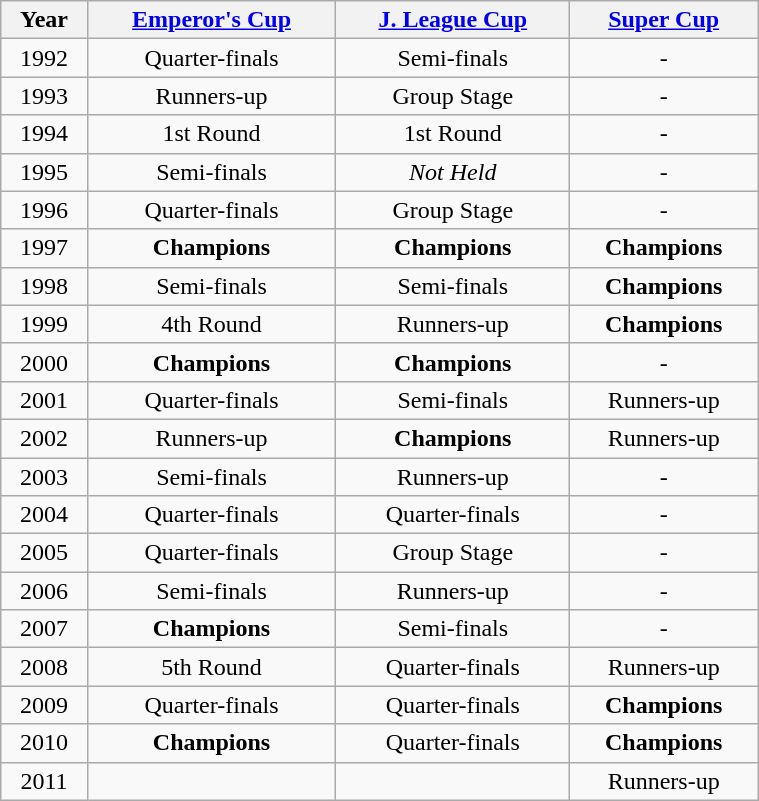<table class="wikitable" style="width:40%; text-align: center;">
<tr>
<th>Year</th>
<th><a href='#'>Emperor's Cup</a></th>
<th><a href='#'>J. League Cup</a></th>
<th><a href='#'>Super Cup</a></th>
</tr>
<tr>
<td>1992</td>
<td>Quarter-finals</td>
<td>Semi-finals</td>
<td>-</td>
</tr>
<tr>
<td>1993</td>
<td>Runners-up</td>
<td>Group Stage</td>
<td>-</td>
</tr>
<tr>
<td>1994</td>
<td>1st Round</td>
<td>1st Round</td>
<td>-</td>
</tr>
<tr>
<td>1995</td>
<td>Semi-finals</td>
<td><em>Not Held</em></td>
<td>-</td>
</tr>
<tr>
<td>1996</td>
<td>Quarter-finals</td>
<td>Group Stage</td>
<td>-</td>
</tr>
<tr>
<td>1997</td>
<td><strong>Champions</strong></td>
<td><strong>Champions</strong></td>
<td><strong>Champions</strong></td>
</tr>
<tr>
<td>1998</td>
<td>Semi-finals</td>
<td>Semi-finals</td>
<td><strong>Champions</strong></td>
</tr>
<tr>
<td>1999</td>
<td>4th Round</td>
<td>Runners-up</td>
<td><strong>Champions</strong></td>
</tr>
<tr>
<td>2000</td>
<td><strong>Champions</strong></td>
<td><strong>Champions</strong></td>
<td>-</td>
</tr>
<tr>
<td>2001</td>
<td>Quarter-finals</td>
<td>Semi-finals</td>
<td>Runners-up</td>
</tr>
<tr>
<td>2002</td>
<td>Runners-up</td>
<td><strong>Champions</strong></td>
<td>Runners-up</td>
</tr>
<tr>
<td>2003</td>
<td>Semi-finals</td>
<td>Runners-up</td>
<td>-</td>
</tr>
<tr>
<td>2004</td>
<td>Quarter-finals</td>
<td>Quarter-finals</td>
<td>-</td>
</tr>
<tr>
<td>2005</td>
<td>Quarter-finals</td>
<td>Group Stage</td>
<td>-</td>
</tr>
<tr>
<td>2006</td>
<td>Semi-finals</td>
<td>Runners-up</td>
<td>-</td>
</tr>
<tr>
<td>2007</td>
<td><strong>Champions</strong></td>
<td>Semi-finals</td>
<td>-</td>
</tr>
<tr>
<td>2008</td>
<td>5th Round</td>
<td>Quarter-finals</td>
<td>Runners-up</td>
</tr>
<tr>
<td>2009</td>
<td>Quarter-finals</td>
<td>Quarter-finals</td>
<td><strong>Champions</strong></td>
</tr>
<tr>
<td>2010</td>
<td><strong>Champions</strong></td>
<td>Quarter-finals</td>
<td><strong>Champions</strong></td>
</tr>
<tr>
<td>2011</td>
<td></td>
<td></td>
<td>Runners-up</td>
</tr>
</table>
